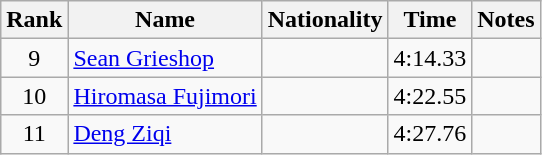<table class="wikitable sortable" style="text-align:center">
<tr>
<th>Rank</th>
<th>Name</th>
<th>Nationality</th>
<th>Time</th>
<th>Notes</th>
</tr>
<tr>
<td>9</td>
<td align=left><a href='#'>Sean Grieshop</a></td>
<td align=left></td>
<td>4:14.33</td>
<td></td>
</tr>
<tr>
<td>10</td>
<td align=left><a href='#'>Hiromasa Fujimori</a></td>
<td align=left></td>
<td>4:22.55</td>
<td></td>
</tr>
<tr>
<td>11</td>
<td align=left><a href='#'>Deng Ziqi</a></td>
<td align=left></td>
<td>4:27.76</td>
<td></td>
</tr>
</table>
